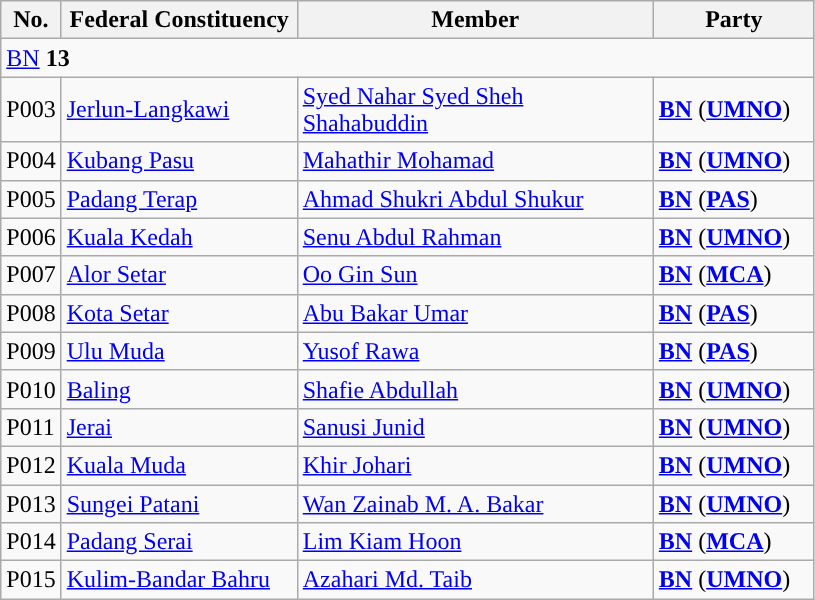<table class="wikitable sortable">
<tr>
<th style="width:30px;">No.</th>
<th style="width:150px;">Federal Constituency</th>
<th style="width:230px;">Member</th>
<th style="width:100px;">Party</th>
</tr>
<tr>
<td colspan="4"><a href='#'>BN</a> <strong>13</strong></td>
</tr>
<tr>
<td>P003</td>
<td><a href='#'>Jerlun-Langkawi</a></td>
<td><a href='#'>Syed Nahar Syed Sheh Shahabuddin</a></td>
<td><strong><a href='#'>BN</a></strong> (<strong><a href='#'>UMNO</a></strong>)</td>
</tr>
<tr>
<td>P004</td>
<td><a href='#'>Kubang Pasu</a></td>
<td><a href='#'>Mahathir Mohamad</a></td>
<td><strong><a href='#'>BN</a></strong> (<strong><a href='#'>UMNO</a></strong>)</td>
</tr>
<tr>
<td>P005</td>
<td><a href='#'>Padang Terap</a></td>
<td><a href='#'>Ahmad Shukri Abdul Shukur</a></td>
<td><strong><a href='#'>BN</a></strong> (<strong><a href='#'>PAS</a></strong>)</td>
</tr>
<tr>
<td>P006</td>
<td><a href='#'>Kuala Kedah</a></td>
<td><a href='#'>Senu Abdul Rahman</a></td>
<td><strong><a href='#'>BN</a></strong> (<strong><a href='#'>UMNO</a></strong>)</td>
</tr>
<tr>
<td>P007</td>
<td><a href='#'>Alor Setar</a></td>
<td><a href='#'>Oo Gin Sun</a></td>
<td><strong><a href='#'>BN</a></strong> (<strong><a href='#'>MCA</a></strong>)</td>
</tr>
<tr>
<td>P008</td>
<td><a href='#'>Kota Setar</a></td>
<td><a href='#'>Abu Bakar Umar</a></td>
<td><strong><a href='#'>BN</a></strong> (<strong><a href='#'>PAS</a></strong>)</td>
</tr>
<tr>
<td>P009</td>
<td><a href='#'>Ulu Muda</a></td>
<td><a href='#'>Yusof Rawa</a></td>
<td><strong><a href='#'>BN</a></strong> (<strong><a href='#'>PAS</a></strong>)</td>
</tr>
<tr>
<td>P010</td>
<td><a href='#'>Baling</a></td>
<td><a href='#'>Shafie Abdullah</a></td>
<td><strong><a href='#'>BN</a></strong> (<strong><a href='#'>UMNO</a></strong>)</td>
</tr>
<tr>
<td>P011</td>
<td><a href='#'>Jerai</a></td>
<td><a href='#'>Sanusi Junid</a></td>
<td><strong><a href='#'>BN</a></strong> (<strong><a href='#'>UMNO</a></strong>)</td>
</tr>
<tr>
<td>P012</td>
<td><a href='#'>Kuala Muda</a></td>
<td><a href='#'>Khir Johari</a></td>
<td><strong><a href='#'>BN</a></strong> (<strong><a href='#'>UMNO</a></strong>)</td>
</tr>
<tr>
<td>P013</td>
<td><a href='#'>Sungei Patani</a></td>
<td><a href='#'>Wan Zainab M. A. Bakar</a></td>
<td><strong><a href='#'>BN</a></strong> (<strong><a href='#'>UMNO</a></strong>)</td>
</tr>
<tr>
<td>P014</td>
<td><a href='#'>Padang Serai</a></td>
<td><a href='#'>Lim Kiam Hoon</a></td>
<td><strong><a href='#'>BN</a></strong> (<strong><a href='#'>MCA</a></strong>)</td>
</tr>
<tr>
<td>P015</td>
<td><a href='#'>Kulim-Bandar Bahru</a></td>
<td><a href='#'>Azahari Md. Taib</a></td>
<td><strong><a href='#'>BN</a></strong> (<strong><a href='#'>UMNO</a></strong>)</td>
</tr>
</table>
